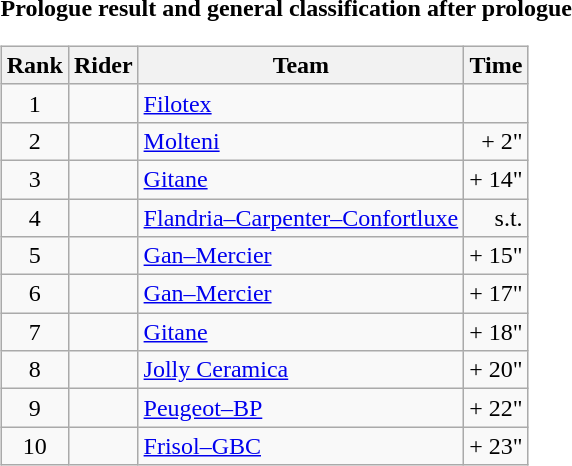<table>
<tr>
<td><strong>Prologue result and general classification after prologue</strong><br><table class="wikitable">
<tr>
<th scope="col">Rank</th>
<th scope="col">Rider</th>
<th scope="col">Team</th>
<th scope="col">Time</th>
</tr>
<tr>
<td style="text-align:center;">1</td>
<td> </td>
<td><a href='#'>Filotex</a></td>
<td style="text-align:right;"></td>
</tr>
<tr>
<td style="text-align:center;">2</td>
<td></td>
<td><a href='#'>Molteni</a></td>
<td style="text-align:right;">+ 2"</td>
</tr>
<tr>
<td style="text-align:center;">3</td>
<td></td>
<td><a href='#'>Gitane</a></td>
<td style="text-align:right;">+ 14"</td>
</tr>
<tr>
<td style="text-align:center;">4</td>
<td></td>
<td><a href='#'>Flandria–Carpenter–Confortluxe</a></td>
<td style="text-align:right;">s.t.</td>
</tr>
<tr>
<td style="text-align:center;">5</td>
<td></td>
<td><a href='#'>Gan–Mercier</a></td>
<td style="text-align:right;">+ 15"</td>
</tr>
<tr>
<td style="text-align:center;">6</td>
<td></td>
<td><a href='#'>Gan–Mercier</a></td>
<td style="text-align:right;">+ 17"</td>
</tr>
<tr>
<td style="text-align:center;">7</td>
<td></td>
<td><a href='#'>Gitane</a></td>
<td style="text-align:right;">+ 18"</td>
</tr>
<tr>
<td style="text-align:center;">8</td>
<td></td>
<td><a href='#'>Jolly Ceramica</a></td>
<td style="text-align:right;">+ 20"</td>
</tr>
<tr>
<td style="text-align:center;">9</td>
<td></td>
<td><a href='#'>Peugeot–BP</a></td>
<td style="text-align:right;">+ 22"</td>
</tr>
<tr>
<td style="text-align:center;">10</td>
<td></td>
<td><a href='#'>Frisol–GBC</a></td>
<td style="text-align:right;">+ 23"</td>
</tr>
</table>
</td>
</tr>
</table>
